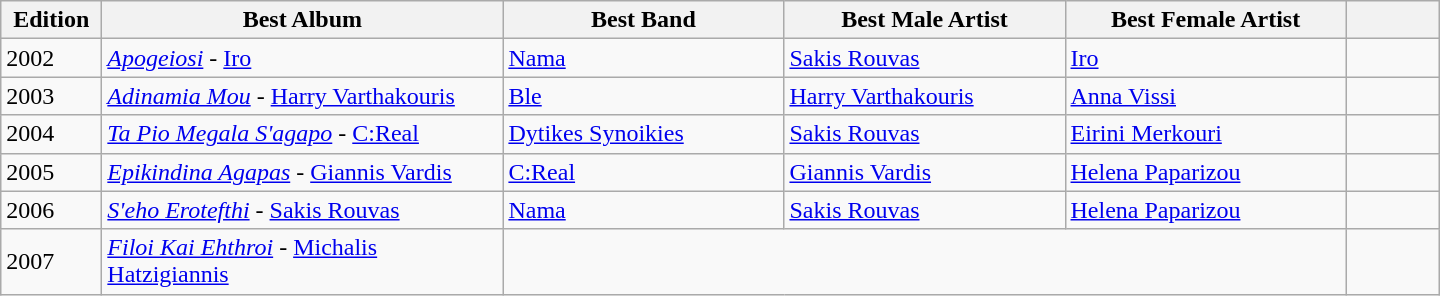<table class="wikitable" style="margin-right: 0;">
<tr text-align:center;">
<th style="width:60px;">Edition</th>
<th style="width:260px;">Best Album</th>
<th style="width:180px;">Best Band</th>
<th style="width:180px;">Best Male Artist</th>
<th style="width:180px;">Best Female Artist</th>
<th style="width:55px;"></th>
</tr>
<tr>
<td>2002</td>
<td><em><a href='#'>Apogeiosi</a></em> - <a href='#'>Iro</a></td>
<td><a href='#'>Nama</a></td>
<td><a href='#'>Sakis Rouvas</a></td>
<td><a href='#'>Iro</a></td>
<td></td>
</tr>
<tr>
<td>2003</td>
<td><em><a href='#'>Adinamia Mou</a></em> - <a href='#'>Harry Varthakouris</a></td>
<td><a href='#'>Ble</a></td>
<td><a href='#'>Harry Varthakouris</a></td>
<td><a href='#'>Anna Vissi</a></td>
<td></td>
</tr>
<tr>
<td>2004</td>
<td><em><a href='#'>Ta Pio Megala S'agapo</a></em> - <a href='#'>C:Real</a></td>
<td><a href='#'>Dytikes Synoikies</a></td>
<td><a href='#'>Sakis Rouvas</a></td>
<td><a href='#'>Eirini Merkouri</a></td>
<td></td>
</tr>
<tr>
<td>2005</td>
<td><em><a href='#'>Epikindina Agapas</a></em> - <a href='#'>Giannis Vardis</a></td>
<td><a href='#'>C:Real</a></td>
<td><a href='#'>Giannis Vardis</a></td>
<td><a href='#'>Helena Paparizou</a></td>
<td></td>
</tr>
<tr>
<td>2006</td>
<td><em><a href='#'>S'eho Erotefthi</a></em> - <a href='#'>Sakis Rouvas</a></td>
<td><a href='#'>Nama</a></td>
<td><a href='#'>Sakis Rouvas</a></td>
<td><a href='#'>Helena Paparizou</a></td>
<td></td>
</tr>
<tr>
<td>2007</td>
<td><em><a href='#'>Filoi Kai Ehthroi</a></em> - <a href='#'>Michalis Hatzigiannis</a></td>
<td colspan="3"></td>
<td></td>
</tr>
</table>
